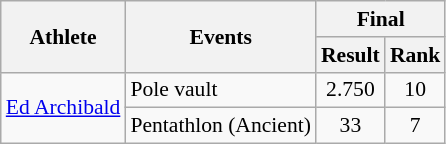<table class=wikitable style="font-size:90%">
<tr>
<th rowspan="2">Athlete</th>
<th rowspan="2">Events</th>
<th colspan="2">Final</th>
</tr>
<tr>
<th>Result</th>
<th>Rank</th>
</tr>
<tr>
<td rowspan=2><a href='#'>Ed Archibald</a></td>
<td>Pole vault</td>
<td align="center">2.750</td>
<td align="center">10</td>
</tr>
<tr>
<td>Pentathlon (Ancient)</td>
<td align="center">33</td>
<td align="center">7</td>
</tr>
</table>
